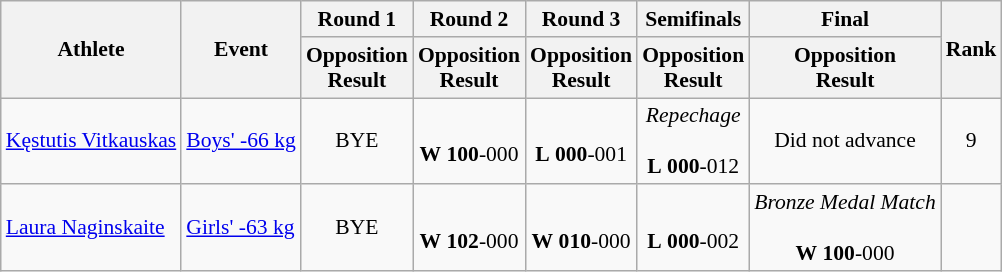<table class="wikitable" border="1" style="font-size:90%">
<tr>
<th rowspan=2>Athlete</th>
<th rowspan=2>Event</th>
<th>Round 1</th>
<th>Round 2</th>
<th>Round 3</th>
<th>Semifinals</th>
<th>Final</th>
<th rowspan=2>Rank</th>
</tr>
<tr>
<th>Opposition<br>Result</th>
<th>Opposition<br>Result</th>
<th>Opposition<br>Result</th>
<th>Opposition<br>Result</th>
<th>Opposition<br>Result</th>
</tr>
<tr>
<td><a href='#'>Kęstutis Vitkauskas</a></td>
<td><a href='#'>Boys' -66 kg</a></td>
<td align=center>BYE</td>
<td align=center> <br> <strong>W</strong> <strong>100</strong>-000</td>
<td align=center> <br> <strong>L</strong> <strong>000</strong>-001</td>
<td align=center><em>Repechage</em><br> <br> <strong>L</strong> <strong>000</strong>-012</td>
<td align=center>Did not advance</td>
<td align=center>9</td>
</tr>
<tr>
<td><a href='#'>Laura Naginskaite</a></td>
<td><a href='#'>Girls' -63 kg</a></td>
<td align=center>BYE</td>
<td align=center> <br> <strong>W</strong> <strong>102</strong>-000</td>
<td align=center> <br> <strong>W</strong> <strong>010</strong>-000</td>
<td align=center> <br> <strong>L</strong> <strong>000</strong>-002</td>
<td align=center><em>Bronze Medal Match</em><br> <br> <strong>W</strong> <strong>100</strong>-000</td>
<td align=center></td>
</tr>
</table>
